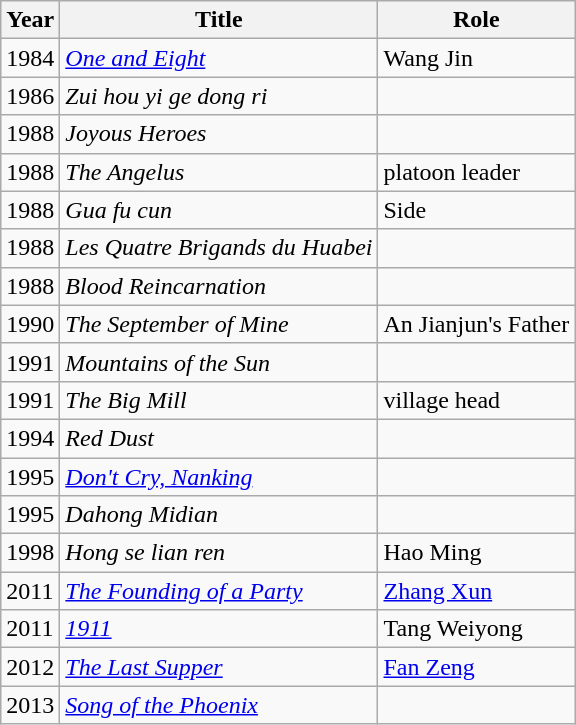<table class="wikitable">
<tr>
<th>Year</th>
<th>Title</th>
<th>Role</th>
</tr>
<tr>
<td>1984</td>
<td><em><a href='#'>One and Eight</a></em></td>
<td>Wang Jin</td>
</tr>
<tr>
<td>1986</td>
<td><em>Zui hou yi ge dong ri</em></td>
<td></td>
</tr>
<tr>
<td>1988</td>
<td><em>Joyous Heroes</em></td>
<td></td>
</tr>
<tr>
<td>1988</td>
<td><em>The Angelus</em></td>
<td>platoon leader</td>
</tr>
<tr>
<td>1988</td>
<td><em>Gua fu cun</em></td>
<td>Side</td>
</tr>
<tr>
<td>1988</td>
<td><em>Les Quatre Brigands du Huabei</em></td>
<td></td>
</tr>
<tr>
<td>1988</td>
<td><em>Blood Reincarnation</em></td>
<td></td>
</tr>
<tr>
<td>1990</td>
<td><em>The September of Mine</em></td>
<td>An Jianjun's Father</td>
</tr>
<tr>
<td>1991</td>
<td><em>Mountains of the Sun</em></td>
<td></td>
</tr>
<tr>
<td>1991</td>
<td><em>The Big Mill</em></td>
<td>village head</td>
</tr>
<tr>
<td>1994</td>
<td><em>Red Dust</em></td>
<td></td>
</tr>
<tr>
<td>1995</td>
<td><em><a href='#'>Don't Cry, Nanking</a></em></td>
<td></td>
</tr>
<tr>
<td>1995</td>
<td><em>Dahong Midian</em></td>
<td></td>
</tr>
<tr>
<td>1998</td>
<td><em>Hong se lian ren</em></td>
<td>Hao Ming</td>
</tr>
<tr>
<td>2011</td>
<td><em><a href='#'>The Founding of a Party</a></em></td>
<td><a href='#'>Zhang Xun</a></td>
</tr>
<tr>
<td>2011</td>
<td><em><a href='#'>1911</a></em></td>
<td>Tang Weiyong</td>
</tr>
<tr>
<td>2012</td>
<td><em><a href='#'>The Last Supper</a></em></td>
<td><a href='#'>Fan Zeng</a></td>
</tr>
<tr>
<td>2013</td>
<td><em><a href='#'>Song of the Phoenix</a></em></td>
<td></td>
</tr>
</table>
